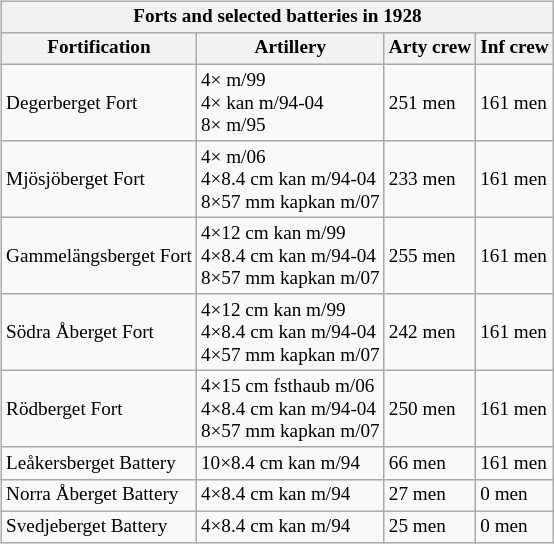<table class="wikitable" style="float: right; clear: right; font-size: 80%; margin-left: 10px; margin-right: 0px;">
<tr>
<th colspan="4">Forts and selected batteries in 1928</th>
</tr>
<tr>
<th>Fortification</th>
<th>Artillery</th>
<th>Arty crew</th>
<th>Inf crew</th>
</tr>
<tr>
<td>Degerberget Fort</td>
<td>4×  m/99<br>4× kan m/94-04<br>8×  m/95</td>
<td>251 men</td>
<td>161 men</td>
</tr>
<tr>
<td>Mjösjöberget Fort</td>
<td>4×  m/06<br>4×8.4 cm kan m/94-04<br>8×57 mm kapkan m/07</td>
<td>233 men</td>
<td>161 men</td>
</tr>
<tr>
<td>Gammelängsberget Fort</td>
<td>4×12 cm kan m/99<br>4×8.4 cm kan m/94-04<br>8×57 mm kapkan m/07</td>
<td>255 men</td>
<td>161 men</td>
</tr>
<tr>
<td>Södra Åberget Fort</td>
<td>4×12 cm kan m/99<br>4×8.4 cm kan m/94-04<br>4×57 mm kapkan m/07</td>
<td>242 men</td>
<td>161 men</td>
</tr>
<tr>
<td>Rödberget Fort</td>
<td>4×15 cm fsthaub m/06<br>4×8.4 cm kan m/94-04<br>8×57 mm kapkan m/07</td>
<td>250 men</td>
<td>161 men</td>
</tr>
<tr>
<td>Leåkersberget Battery</td>
<td>10×8.4 cm kan m/94</td>
<td>66 men</td>
<td>161 men</td>
</tr>
<tr>
<td>Norra Åberget Battery</td>
<td>4×8.4 cm kan m/94</td>
<td>27 men</td>
<td>0 men</td>
</tr>
<tr>
<td>Svedjeberget Battery</td>
<td>4×8.4 cm kan m/94</td>
<td>25 men</td>
<td>0 men</td>
</tr>
</table>
